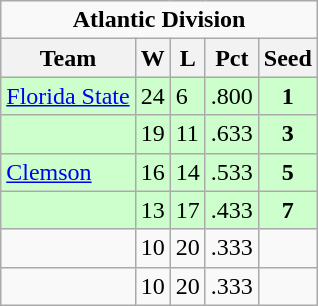<table class="wikitable" style="float:left;margin-right:1em;">
<tr>
<td colspan="5" align="center"><strong>Atlantic Division</strong></td>
</tr>
<tr>
<th>Team</th>
<th>W</th>
<th>L</th>
<th>Pct</th>
<th>Seed</th>
</tr>
<tr bgcolor="#ccffcc">
<td><a href='#'>Florida State</a></td>
<td>24</td>
<td>6</td>
<td>.800</td>
<td align=center><strong>1</strong></td>
</tr>
<tr bgcolor="#ccffcc">
<td></td>
<td>19</td>
<td>11</td>
<td>.633</td>
<td align=center><strong>3</strong></td>
</tr>
<tr bgcolor="#ccffcc">
<td><a href='#'>Clemson</a></td>
<td>16</td>
<td>14</td>
<td>.533</td>
<td align=center><strong>5</strong></td>
</tr>
<tr bgcolor="#ccffcc">
<td></td>
<td>13</td>
<td>17</td>
<td>.433</td>
<td align=center><strong>7</strong></td>
</tr>
<tr>
<td></td>
<td>10</td>
<td>20</td>
<td>.333</td>
<td></td>
</tr>
<tr>
<td></td>
<td>10</td>
<td>20</td>
<td>.333</td>
<td></td>
</tr>
</table>
